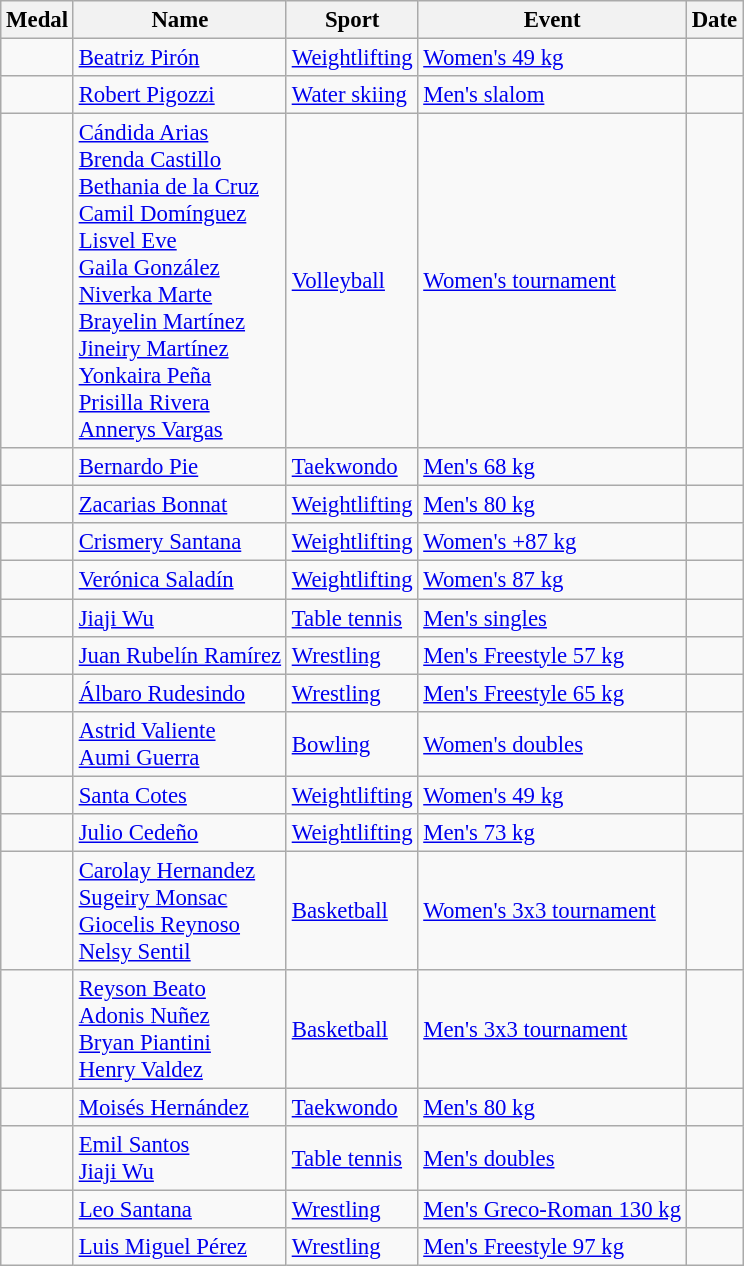<table class="wikitable sortable"  style=font-size:95%>
<tr>
<th>Medal</th>
<th>Name</th>
<th>Sport</th>
<th>Event</th>
<th>Date</th>
</tr>
<tr>
<td></td>
<td><a href='#'>Beatriz Pirón</a></td>
<td><a href='#'>Weightlifting</a></td>
<td><a href='#'>Women's 49 kg</a></td>
<td></td>
</tr>
<tr>
<td></td>
<td><a href='#'>Robert Pigozzi</a></td>
<td><a href='#'>Water skiing</a></td>
<td><a href='#'>Men's slalom</a></td>
<td></td>
</tr>
<tr>
<td></td>
<td><a href='#'>Cándida Arias</a><br><a href='#'>Brenda Castillo</a><br><a href='#'>Bethania de la Cruz</a><br><a href='#'>Camil Domínguez</a><br><a href='#'>Lisvel Eve</a><br><a href='#'>Gaila González</a><br><a href='#'>Niverka Marte</a><br><a href='#'>Brayelin Martínez</a><br><a href='#'>Jineiry Martínez</a><br><a href='#'>Yonkaira Peña</a><br><a href='#'>Prisilla Rivera</a><br><a href='#'>Annerys Vargas</a></td>
<td><a href='#'>Volleyball</a></td>
<td><a href='#'>Women's tournament</a></td>
<td></td>
</tr>
<tr>
<td></td>
<td><a href='#'>Bernardo Pie</a></td>
<td><a href='#'>Taekwondo</a></td>
<td><a href='#'>Men's 68 kg</a></td>
<td></td>
</tr>
<tr>
<td></td>
<td><a href='#'>Zacarias Bonnat</a></td>
<td><a href='#'>Weightlifting</a></td>
<td><a href='#'>Men's 80 kg</a></td>
<td></td>
</tr>
<tr>
<td></td>
<td><a href='#'>Crismery Santana</a></td>
<td><a href='#'>Weightlifting</a></td>
<td><a href='#'>Women's +87 kg</a></td>
<td></td>
</tr>
<tr>
<td></td>
<td><a href='#'>Verónica Saladín</a></td>
<td><a href='#'>Weightlifting</a></td>
<td><a href='#'>Women's 87 kg</a></td>
<td></td>
</tr>
<tr>
<td></td>
<td><a href='#'>Jiaji Wu</a></td>
<td><a href='#'>Table tennis</a></td>
<td><a href='#'>Men's singles</a></td>
<td></td>
</tr>
<tr>
<td></td>
<td><a href='#'>Juan Rubelín Ramírez</a></td>
<td><a href='#'>Wrestling</a></td>
<td><a href='#'>Men's Freestyle 57 kg</a></td>
<td></td>
</tr>
<tr>
<td></td>
<td><a href='#'>Álbaro Rudesindo</a></td>
<td><a href='#'>Wrestling</a></td>
<td><a href='#'>Men's Freestyle 65 kg</a></td>
<td></td>
</tr>
<tr>
<td></td>
<td><a href='#'>Astrid Valiente</a><br><a href='#'>Aumi Guerra</a></td>
<td><a href='#'>Bowling</a></td>
<td><a href='#'>Women's doubles</a></td>
<td></td>
</tr>
<tr>
<td></td>
<td><a href='#'>Santa Cotes</a></td>
<td><a href='#'>Weightlifting</a></td>
<td><a href='#'>Women's 49 kg</a></td>
<td></td>
</tr>
<tr>
<td></td>
<td><a href='#'>Julio Cedeño</a></td>
<td><a href='#'>Weightlifting</a></td>
<td><a href='#'>Men's 73 kg</a></td>
<td></td>
</tr>
<tr>
<td></td>
<td><a href='#'>Carolay Hernandez</a><br><a href='#'>Sugeiry Monsac</a><br><a href='#'>Giocelis Reynoso</a><br><a href='#'>Nelsy Sentil</a></td>
<td><a href='#'>Basketball</a></td>
<td><a href='#'>Women's 3x3 tournament</a></td>
<td></td>
</tr>
<tr>
<td></td>
<td><a href='#'>Reyson Beato</a><br><a href='#'>Adonis Nuñez</a><br><a href='#'>Bryan Piantini</a><br><a href='#'>Henry Valdez</a></td>
<td><a href='#'>Basketball</a></td>
<td><a href='#'>Men's 3x3 tournament</a></td>
<td></td>
</tr>
<tr>
<td></td>
<td><a href='#'>Moisés Hernández</a></td>
<td><a href='#'>Taekwondo</a></td>
<td><a href='#'>Men's 80 kg</a></td>
<td></td>
</tr>
<tr>
<td></td>
<td><a href='#'>Emil Santos</a><br><a href='#'>Jiaji Wu</a></td>
<td><a href='#'>Table tennis</a></td>
<td><a href='#'>Men's doubles</a></td>
<td></td>
</tr>
<tr>
<td></td>
<td><a href='#'>Leo Santana</a></td>
<td><a href='#'>Wrestling</a></td>
<td><a href='#'>Men's Greco-Roman 130 kg</a></td>
<td></td>
</tr>
<tr>
<td></td>
<td><a href='#'>Luis Miguel Pérez</a></td>
<td><a href='#'>Wrestling</a></td>
<td><a href='#'>Men's Freestyle 97 kg</a></td>
<td></td>
</tr>
</table>
